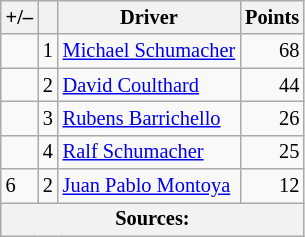<table class="wikitable" style="font-size: 85%;">
<tr>
<th scope="col">+/–</th>
<th scope="col"></th>
<th scope="col">Driver</th>
<th scope="col">Points</th>
</tr>
<tr>
<td align="left"></td>
<td align="center">1</td>
<td> <a href='#'>Michael Schumacher</a></td>
<td align="right">68</td>
</tr>
<tr>
<td align="left"></td>
<td align="center">2</td>
<td> <a href='#'>David Coulthard</a></td>
<td align="right">44</td>
</tr>
<tr>
<td align="left"></td>
<td align="center">3</td>
<td> <a href='#'>Rubens Barrichello</a></td>
<td align="right">26</td>
</tr>
<tr>
<td align="left"></td>
<td align="center">4</td>
<td> <a href='#'>Ralf Schumacher</a></td>
<td align="right">25</td>
</tr>
<tr>
<td align="left"> 6</td>
<td align="center">2</td>
<td> <a href='#'>Juan Pablo Montoya</a></td>
<td align="right">12</td>
</tr>
<tr>
<th colspan=4>Sources:</th>
</tr>
</table>
